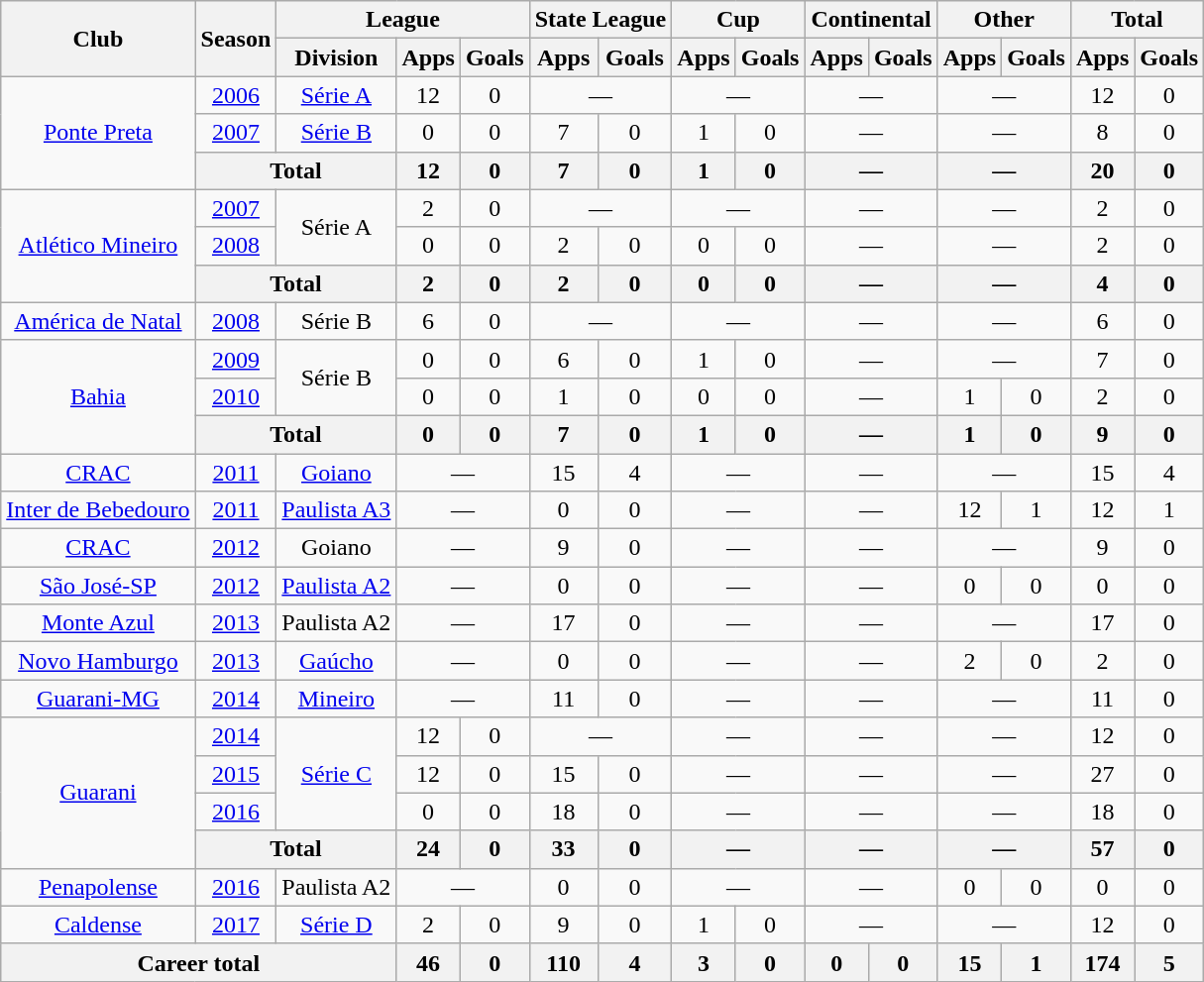<table class="wikitable" style="text-align: center;">
<tr>
<th rowspan="2">Club</th>
<th rowspan="2">Season</th>
<th colspan="3">League</th>
<th colspan="2">State League</th>
<th colspan="2">Cup</th>
<th colspan="2">Continental</th>
<th colspan="2">Other</th>
<th colspan="2">Total</th>
</tr>
<tr>
<th>Division</th>
<th>Apps</th>
<th>Goals</th>
<th>Apps</th>
<th>Goals</th>
<th>Apps</th>
<th>Goals</th>
<th>Apps</th>
<th>Goals</th>
<th>Apps</th>
<th>Goals</th>
<th>Apps</th>
<th>Goals</th>
</tr>
<tr>
<td rowspan="3" valign="center"><a href='#'>Ponte Preta</a></td>
<td><a href='#'>2006</a></td>
<td><a href='#'>Série A</a></td>
<td>12</td>
<td>0</td>
<td colspan="2">—</td>
<td colspan="2">—</td>
<td colspan="2">—</td>
<td colspan="2">—</td>
<td>12</td>
<td>0</td>
</tr>
<tr>
<td><a href='#'>2007</a></td>
<td><a href='#'>Série B</a></td>
<td>0</td>
<td>0</td>
<td>7</td>
<td>0</td>
<td>1</td>
<td>0</td>
<td colspan="2">—</td>
<td colspan="2">—</td>
<td>8</td>
<td>0</td>
</tr>
<tr>
<th colspan="2">Total</th>
<th>12</th>
<th>0</th>
<th>7</th>
<th>0</th>
<th>1</th>
<th>0</th>
<th colspan="2">—</th>
<th colspan="2">—</th>
<th>20</th>
<th>0</th>
</tr>
<tr>
<td rowspan="3" valign="center"><a href='#'>Atlético Mineiro</a></td>
<td><a href='#'>2007</a></td>
<td rowspan="2">Série A</td>
<td>2</td>
<td>0</td>
<td colspan="2">—</td>
<td colspan="2">—</td>
<td colspan="2">—</td>
<td colspan="2">—</td>
<td>2</td>
<td>0</td>
</tr>
<tr>
<td><a href='#'>2008</a></td>
<td>0</td>
<td>0</td>
<td>2</td>
<td>0</td>
<td>0</td>
<td>0</td>
<td colspan="2">—</td>
<td colspan="2">—</td>
<td>2</td>
<td>0</td>
</tr>
<tr>
<th colspan="2">Total</th>
<th>2</th>
<th>0</th>
<th>2</th>
<th>0</th>
<th>0</th>
<th>0</th>
<th colspan="2">—</th>
<th colspan="2">—</th>
<th>4</th>
<th>0</th>
</tr>
<tr>
<td valign="center"><a href='#'>América de Natal</a></td>
<td><a href='#'>2008</a></td>
<td>Série B</td>
<td>6</td>
<td>0</td>
<td colspan="2">—</td>
<td colspan="2">—</td>
<td colspan="2">—</td>
<td colspan="2">—</td>
<td>6</td>
<td>0</td>
</tr>
<tr>
<td rowspan="3" valign="center"><a href='#'>Bahia</a></td>
<td><a href='#'>2009</a></td>
<td rowspan="2">Série B</td>
<td>0</td>
<td>0</td>
<td>6</td>
<td>0</td>
<td>1</td>
<td>0</td>
<td colspan="2">—</td>
<td colspan="2">—</td>
<td>7</td>
<td>0</td>
</tr>
<tr>
<td><a href='#'>2010</a></td>
<td>0</td>
<td>0</td>
<td>1</td>
<td>0</td>
<td>0</td>
<td>0</td>
<td colspan="2">—</td>
<td>1</td>
<td>0</td>
<td>2</td>
<td>0</td>
</tr>
<tr>
<th colspan="2">Total</th>
<th>0</th>
<th>0</th>
<th>7</th>
<th>0</th>
<th>1</th>
<th>0</th>
<th colspan="2">—</th>
<th>1</th>
<th>0</th>
<th>9</th>
<th>0</th>
</tr>
<tr>
<td valign="center"><a href='#'>CRAC</a></td>
<td><a href='#'>2011</a></td>
<td><a href='#'>Goiano</a></td>
<td colspan="2">—</td>
<td>15</td>
<td>4</td>
<td colspan="2">—</td>
<td colspan="2">—</td>
<td colspan="2">—</td>
<td>15</td>
<td>4</td>
</tr>
<tr>
<td valign="center"><a href='#'>Inter de Bebedouro</a></td>
<td><a href='#'>2011</a></td>
<td><a href='#'>Paulista A3</a></td>
<td colspan="2">—</td>
<td>0</td>
<td>0</td>
<td colspan="2">—</td>
<td colspan="2">—</td>
<td>12</td>
<td>1</td>
<td>12</td>
<td>1</td>
</tr>
<tr>
<td valign="center"><a href='#'>CRAC</a></td>
<td><a href='#'>2012</a></td>
<td>Goiano</td>
<td colspan="2">—</td>
<td>9</td>
<td>0</td>
<td colspan="2">—</td>
<td colspan="2">—</td>
<td colspan="2">—</td>
<td>9</td>
<td>0</td>
</tr>
<tr>
<td valign="center"><a href='#'>São José-SP</a></td>
<td><a href='#'>2012</a></td>
<td><a href='#'>Paulista A2</a></td>
<td colspan="2">—</td>
<td>0</td>
<td>0</td>
<td colspan="2">—</td>
<td colspan="2">—</td>
<td>0</td>
<td>0</td>
<td>0</td>
<td>0</td>
</tr>
<tr>
<td valign="center"><a href='#'>Monte Azul</a></td>
<td><a href='#'>2013</a></td>
<td>Paulista A2</td>
<td colspan="2">—</td>
<td>17</td>
<td>0</td>
<td colspan="2">—</td>
<td colspan="2">—</td>
<td colspan="2">—</td>
<td>17</td>
<td>0</td>
</tr>
<tr>
<td valign="center"><a href='#'>Novo Hamburgo</a></td>
<td><a href='#'>2013</a></td>
<td><a href='#'>Gaúcho</a></td>
<td colspan="2">—</td>
<td>0</td>
<td>0</td>
<td colspan="2">—</td>
<td colspan="2">—</td>
<td>2</td>
<td>0</td>
<td>2</td>
<td>0</td>
</tr>
<tr>
<td valign="center"><a href='#'>Guarani-MG</a></td>
<td><a href='#'>2014</a></td>
<td><a href='#'>Mineiro</a></td>
<td colspan="2">—</td>
<td>11</td>
<td>0</td>
<td colspan="2">—</td>
<td colspan="2">—</td>
<td colspan="2">—</td>
<td>11</td>
<td>0</td>
</tr>
<tr>
<td rowspan="4" valign="center"><a href='#'>Guarani</a></td>
<td><a href='#'>2014</a></td>
<td rowspan="3"><a href='#'>Série C</a></td>
<td>12</td>
<td>0</td>
<td colspan="2">—</td>
<td colspan="2">—</td>
<td colspan="2">—</td>
<td colspan="2">—</td>
<td>12</td>
<td>0</td>
</tr>
<tr>
<td><a href='#'>2015</a></td>
<td>12</td>
<td>0</td>
<td>15</td>
<td>0</td>
<td colspan="2">—</td>
<td colspan="2">—</td>
<td colspan="2">—</td>
<td>27</td>
<td>0</td>
</tr>
<tr>
<td><a href='#'>2016</a></td>
<td>0</td>
<td>0</td>
<td>18</td>
<td>0</td>
<td colspan="2">—</td>
<td colspan="2">—</td>
<td colspan="2">—</td>
<td>18</td>
<td>0</td>
</tr>
<tr>
<th colspan="2">Total</th>
<th>24</th>
<th>0</th>
<th>33</th>
<th>0</th>
<th colspan="2">—</th>
<th colspan="2">—</th>
<th colspan="2">—</th>
<th>57</th>
<th>0</th>
</tr>
<tr>
<td valign="center"><a href='#'>Penapolense</a></td>
<td><a href='#'>2016</a></td>
<td>Paulista A2</td>
<td colspan="2">—</td>
<td>0</td>
<td>0</td>
<td colspan="2">—</td>
<td colspan="2">—</td>
<td>0</td>
<td>0</td>
<td>0</td>
<td>0</td>
</tr>
<tr>
<td valign="center"><a href='#'>Caldense</a></td>
<td><a href='#'>2017</a></td>
<td><a href='#'>Série D</a></td>
<td>2</td>
<td>0</td>
<td>9</td>
<td>0</td>
<td>1</td>
<td>0</td>
<td colspan="2">—</td>
<td colspan="2">—</td>
<td>12</td>
<td>0</td>
</tr>
<tr>
<th colspan="3"><strong>Career total</strong></th>
<th>46</th>
<th>0</th>
<th>110</th>
<th>4</th>
<th>3</th>
<th>0</th>
<th>0</th>
<th>0</th>
<th>15</th>
<th>1</th>
<th>174</th>
<th>5</th>
</tr>
</table>
